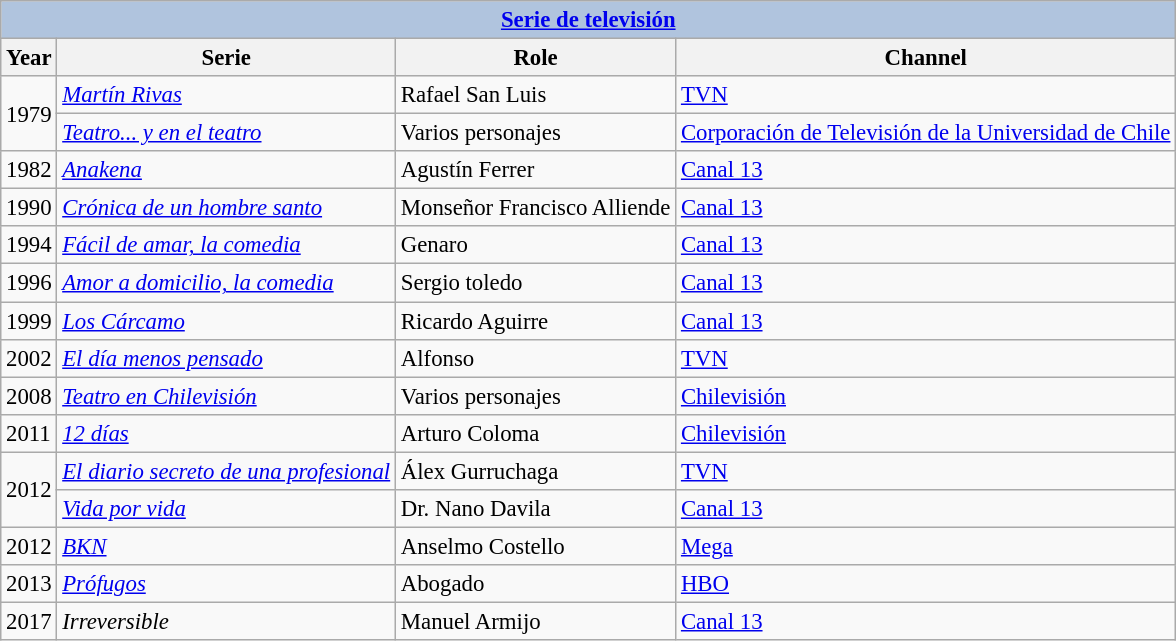<table class="wikitable" style="font-size: 95%;">
<tr>
<th colspan="4" style="background: LightSteelBlue;"><a href='#'>Serie de televisión</a></th>
</tr>
<tr>
<th>Year</th>
<th>Serie</th>
<th>Role</th>
<th>Channel</th>
</tr>
<tr>
<td rowspan="2">1979</td>
<td><em><a href='#'>Martín Rivas</a></em></td>
<td>Rafael San Luis</td>
<td><a href='#'>TVN</a></td>
</tr>
<tr>
<td><em><a href='#'>Teatro... y en el teatro</a></em></td>
<td>Varios personajes</td>
<td><a href='#'>Corporación de Televisión de la Universidad de Chile</a></td>
</tr>
<tr>
<td>1982</td>
<td><em><a href='#'>Anakena</a></em></td>
<td>Agustín Ferrer</td>
<td><a href='#'>Canal 13</a></td>
</tr>
<tr>
<td>1990</td>
<td><em><a href='#'>Crónica de un hombre santo</a></em></td>
<td>Monseñor Francisco Alliende</td>
<td><a href='#'>Canal 13</a></td>
</tr>
<tr>
<td>1994</td>
<td><em><a href='#'>Fácil de amar, la comedia</a></em></td>
<td>Genaro</td>
<td><a href='#'>Canal 13</a></td>
</tr>
<tr>
<td>1996</td>
<td><em><a href='#'>Amor a domicilio, la comedia</a></em></td>
<td>Sergio toledo</td>
<td><a href='#'>Canal 13</a></td>
</tr>
<tr>
<td>1999</td>
<td><em><a href='#'>Los Cárcamo</a></em></td>
<td>Ricardo Aguirre</td>
<td><a href='#'>Canal 13</a></td>
</tr>
<tr>
<td>2002</td>
<td><em><a href='#'>El día menos pensado</a></em></td>
<td>Alfonso</td>
<td><a href='#'>TVN</a></td>
</tr>
<tr>
<td>2008</td>
<td><em><a href='#'>Teatro en Chilevisión</a></em></td>
<td>Varios personajes</td>
<td><a href='#'>Chilevisión</a></td>
</tr>
<tr>
<td>2011</td>
<td><em><a href='#'>12 días</a></em></td>
<td>Arturo Coloma</td>
<td><a href='#'>Chilevisión</a></td>
</tr>
<tr>
<td rowspan="2">2012</td>
<td><em><a href='#'>El diario secreto de una profesional</a></em></td>
<td>Álex Gurruchaga</td>
<td><a href='#'>TVN</a></td>
</tr>
<tr>
<td><em><a href='#'>Vida por vida</a></em></td>
<td>Dr. Nano Davila</td>
<td><a href='#'>Canal 13</a></td>
</tr>
<tr>
<td>2012</td>
<td><em><a href='#'>BKN</a></em></td>
<td>Anselmo Costello</td>
<td><a href='#'>Mega</a></td>
</tr>
<tr>
<td>2013</td>
<td><em><a href='#'>Prófugos</a></em></td>
<td>Abogado</td>
<td><a href='#'>HBO</a></td>
</tr>
<tr>
<td>2017</td>
<td><em>Irreversible</em></td>
<td>Manuel Armijo</td>
<td><a href='#'>Canal 13</a></td>
</tr>
</table>
